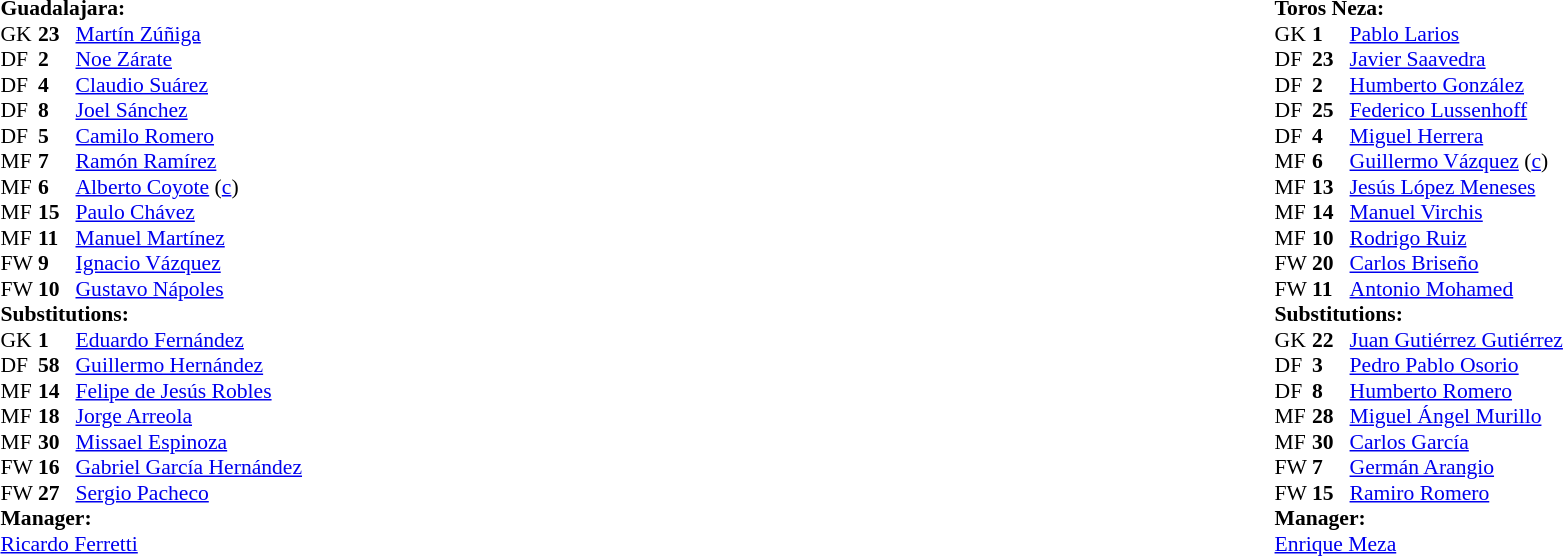<table width="100%">
<tr>
<td valign="top" width="50%"><br><table style="font-size: 90%" cellspacing="0" cellpadding="0">
<tr>
<td colspan="4"><strong>Guadalajara:</strong></td>
</tr>
<tr>
<th width=25></th>
<th width=25></th>
</tr>
<tr>
<td>GK</td>
<td><strong>23</strong></td>
<td> <a href='#'>Martín Zúñiga</a></td>
</tr>
<tr>
<td>DF</td>
<td><strong>2</strong></td>
<td> <a href='#'>Noe Zárate</a></td>
</tr>
<tr>
<td>DF</td>
<td><strong>4</strong></td>
<td> <a href='#'>Claudio Suárez</a></td>
<td></td>
</tr>
<tr>
<td>DF</td>
<td><strong>8</strong></td>
<td> <a href='#'>Joel Sánchez</a></td>
</tr>
<tr>
<td>DF</td>
<td><strong>5</strong></td>
<td> <a href='#'>Camilo Romero</a></td>
</tr>
<tr>
<td>MF</td>
<td><strong>7</strong></td>
<td> <a href='#'>Ramón Ramírez</a></td>
<td></td>
<td></td>
</tr>
<tr>
<td>MF</td>
<td><strong>6</strong></td>
<td> <a href='#'>Alberto Coyote</a> (<a href='#'>c</a>)</td>
</tr>
<tr>
<td>MF</td>
<td><strong>15</strong></td>
<td> <a href='#'>Paulo Chávez</a></td>
</tr>
<tr>
<td>MF</td>
<td><strong>11</strong></td>
<td> <a href='#'>Manuel Martínez</a></td>
<td></td>
<td></td>
</tr>
<tr>
<td>FW</td>
<td><strong>9</strong></td>
<td> <a href='#'>Ignacio Vázquez</a></td>
<td></td>
<td></td>
</tr>
<tr>
<td>FW</td>
<td><strong>10</strong></td>
<td> <a href='#'>Gustavo Nápoles</a></td>
<td></td>
</tr>
<tr>
<td colspan=3><strong>Substitutions:</strong></td>
</tr>
<tr>
<td>GK</td>
<td><strong>1</strong></td>
<td> <a href='#'>Eduardo Fernández</a></td>
</tr>
<tr>
<td>DF</td>
<td><strong>58</strong></td>
<td> <a href='#'>Guillermo Hernández</a></td>
<td></td>
<td></td>
</tr>
<tr>
<td>MF</td>
<td><strong>14</strong></td>
<td> <a href='#'>Felipe de Jesús Robles</a></td>
<td></td>
<td></td>
</tr>
<tr>
<td>MF</td>
<td><strong>18</strong></td>
<td> <a href='#'>Jorge Arreola</a></td>
</tr>
<tr>
<td>MF</td>
<td><strong>30</strong></td>
<td> <a href='#'>Missael Espinoza</a></td>
<td></td>
<td></td>
</tr>
<tr>
<td>FW</td>
<td><strong>16</strong></td>
<td> <a href='#'>Gabriel García Hernández</a></td>
</tr>
<tr>
<td>FW</td>
<td><strong>27</strong></td>
<td> <a href='#'>Sergio Pacheco</a></td>
</tr>
<tr>
<td colspan=3><strong>Manager:</strong></td>
</tr>
<tr>
<td colspan=4> <a href='#'>Ricardo Ferretti</a></td>
</tr>
</table>
</td>
<td valign=top></td>
<td valign=top width=50%><br><table style="font-size: 90%" cellspacing="0" cellpadding="0" align=center>
<tr>
<td colspan="4"><strong>Toros Neza:</strong></td>
</tr>
<tr>
<th width=25></th>
<th width=25></th>
</tr>
<tr>
<td>GK</td>
<td><strong>1</strong></td>
<td> <a href='#'>Pablo Larios</a></td>
</tr>
<tr>
<td>DF</td>
<td><strong>23</strong></td>
<td> <a href='#'>Javier Saavedra</a></td>
</tr>
<tr>
<td>DF</td>
<td><strong>2</strong></td>
<td> <a href='#'>Humberto González</a></td>
</tr>
<tr>
<td>DF</td>
<td><strong>25</strong></td>
<td> <a href='#'>Federico Lussenhoff</a></td>
</tr>
<tr>
<td>DF</td>
<td><strong>4</strong></td>
<td> <a href='#'>Miguel Herrera</a></td>
</tr>
<tr>
<td>MF</td>
<td><strong>6</strong></td>
<td> <a href='#'>Guillermo Vázquez</a> (<a href='#'>c</a>)</td>
</tr>
<tr>
<td>MF</td>
<td><strong>13</strong></td>
<td> <a href='#'>Jesús López Meneses</a></td>
<td></td>
<td></td>
</tr>
<tr>
<td>MF</td>
<td><strong>14</strong></td>
<td> <a href='#'>Manuel Virchis</a></td>
<td></td>
<td></td>
</tr>
<tr>
<td>MF</td>
<td><strong>10</strong></td>
<td> <a href='#'>Rodrigo Ruiz</a></td>
</tr>
<tr>
<td>FW</td>
<td><strong>20</strong></td>
<td> <a href='#'>Carlos Briseño</a></td>
<td></td>
<td></td>
</tr>
<tr>
<td>FW</td>
<td><strong>11</strong></td>
<td> <a href='#'>Antonio Mohamed</a></td>
</tr>
<tr>
<td colspan=3><strong>Substitutions:</strong></td>
</tr>
<tr>
<td>GK</td>
<td><strong>22</strong></td>
<td> <a href='#'>Juan Gutiérrez Gutiérrez</a></td>
</tr>
<tr>
<td>DF</td>
<td><strong>3</strong></td>
<td> <a href='#'>Pedro Pablo Osorio</a></td>
</tr>
<tr>
<td>DF</td>
<td><strong>8</strong></td>
<td> <a href='#'>Humberto Romero</a></td>
</tr>
<tr>
<td>MF</td>
<td><strong>28</strong></td>
<td> <a href='#'>Miguel Ángel Murillo</a></td>
<td></td>
<td></td>
</tr>
<tr>
<td>MF</td>
<td><strong>30</strong></td>
<td> <a href='#'>Carlos García</a></td>
</tr>
<tr>
<td>FW</td>
<td><strong>7</strong></td>
<td> <a href='#'>Germán Arangio</a></td>
<td></td>
<td></td>
</tr>
<tr>
<td>FW</td>
<td><strong>15</strong></td>
<td> <a href='#'>Ramiro Romero</a></td>
<td></td>
<td></td>
</tr>
<tr>
<td colspan=3><strong>Manager:</strong></td>
</tr>
<tr>
<td colspan=4> <a href='#'>Enrique Meza</a></td>
</tr>
</table>
</td>
</tr>
</table>
